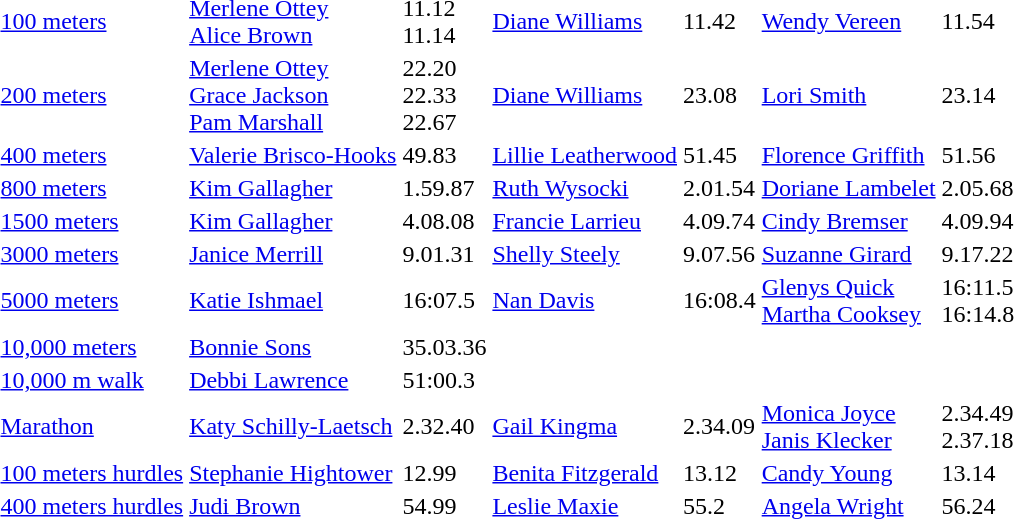<table>
<tr>
<td><a href='#'>100 meters</a></td>
<td><a href='#'>Merlene Ottey</a> <br><a href='#'>Alice Brown</a></td>
<td>11.12<br> 11.14</td>
<td><a href='#'>Diane Williams</a></td>
<td>11.42</td>
<td><a href='#'>Wendy Vereen</a></td>
<td>11.54</td>
</tr>
<tr>
<td><a href='#'>200 meters</a></td>
<td><a href='#'>Merlene Ottey</a> <br><a href='#'>Grace Jackson</a> <br><a href='#'>Pam Marshall</a></td>
<td>22.20<br>22.33<br>22.67</td>
<td><a href='#'>Diane Williams</a></td>
<td>23.08</td>
<td><a href='#'>Lori Smith</a></td>
<td>23.14</td>
</tr>
<tr>
<td><a href='#'>400 meters</a></td>
<td><a href='#'>Valerie Brisco-Hooks</a></td>
<td>49.83</td>
<td><a href='#'>Lillie Leatherwood</a></td>
<td>51.45</td>
<td><a href='#'>Florence Griffith</a></td>
<td>51.56</td>
</tr>
<tr>
<td><a href='#'>800 meters</a></td>
<td><a href='#'>Kim Gallagher</a></td>
<td>1.59.87</td>
<td><a href='#'>Ruth Wysocki</a></td>
<td>2.01.54</td>
<td><a href='#'>Doriane Lambelet</a></td>
<td>2.05.68</td>
</tr>
<tr>
<td><a href='#'>1500 meters</a></td>
<td><a href='#'>Kim Gallagher</a></td>
<td>4.08.08</td>
<td><a href='#'>Francie Larrieu</a></td>
<td>4.09.74</td>
<td><a href='#'>Cindy Bremser</a></td>
<td>4.09.94</td>
</tr>
<tr>
<td><a href='#'>3000 meters</a></td>
<td><a href='#'>Janice Merrill</a></td>
<td>9.01.31</td>
<td><a href='#'>Shelly Steely</a></td>
<td>9.07.56</td>
<td><a href='#'>Suzanne Girard</a></td>
<td>9.17.22</td>
</tr>
<tr>
<td><a href='#'>5000 meters</a></td>
<td><a href='#'>Katie Ishmael</a></td>
<td>16:07.5</td>
<td><a href='#'>Nan Davis</a></td>
<td>16:08.4</td>
<td><a href='#'>Glenys Quick</a><br><a href='#'>Martha Cooksey</a></td>
<td>16:11.5<br>16:14.8</td>
</tr>
<tr>
<td><a href='#'>10,000 meters</a></td>
<td><a href='#'>Bonnie Sons</a></td>
<td>35.03.36</td>
</tr>
<tr>
<td><a href='#'>10,000 m walk</a></td>
<td><a href='#'>Debbi Lawrence</a></td>
<td>51:00.3</td>
</tr>
<tr>
<td><a href='#'>Marathon</a></td>
<td><a href='#'>Katy Schilly-Laetsch</a></td>
<td>2.32.40</td>
<td><a href='#'>Gail Kingma</a></td>
<td>2.34.09</td>
<td><a href='#'>Monica Joyce</a> <br><a href='#'>Janis Klecker</a></td>
<td>2.34.49<br>2.37.18</td>
</tr>
<tr>
<td><a href='#'>100 meters hurdles</a></td>
<td><a href='#'>Stephanie Hightower</a></td>
<td>12.99</td>
<td><a href='#'>Benita Fitzgerald</a></td>
<td>13.12</td>
<td><a href='#'>Candy Young</a></td>
<td>13.14</td>
</tr>
<tr>
<td><a href='#'>400 meters hurdles</a></td>
<td><a href='#'>Judi Brown</a></td>
<td>54.99</td>
<td><a href='#'>Leslie Maxie</a></td>
<td>55.2</td>
<td><a href='#'>Angela Wright</a></td>
<td>56.24</td>
</tr>
</table>
